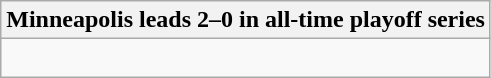<table class="wikitable collapsible collapsed">
<tr>
<th>Minneapolis leads 2–0 in all-time playoff series</th>
</tr>
<tr>
<td><br>
</td>
</tr>
</table>
